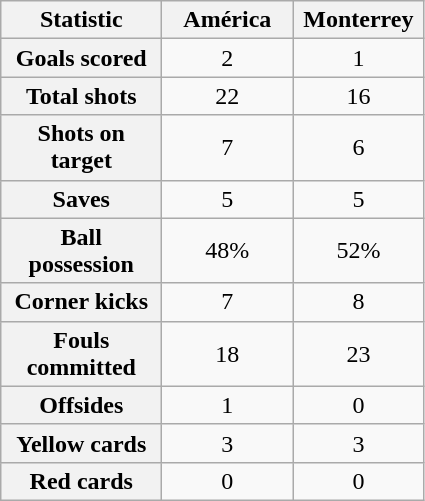<table class="wikitable plainrowheaders" style="text-align:center">
<tr>
<th scope="col" style="width:100px">Statistic</th>
<th scope="col" style="width:80px">América</th>
<th scope="col" style="width:80px">Monterrey</th>
</tr>
<tr>
<th scope=row>Goals scored</th>
<td>2</td>
<td>1</td>
</tr>
<tr>
<th scope=row>Total shots</th>
<td>22</td>
<td>16</td>
</tr>
<tr>
<th scope=row>Shots on target</th>
<td>7</td>
<td>6</td>
</tr>
<tr>
<th scope=row>Saves</th>
<td>5</td>
<td>5</td>
</tr>
<tr>
<th scope=row>Ball possession</th>
<td>48%</td>
<td>52%</td>
</tr>
<tr>
<th scope=row>Corner kicks</th>
<td>7</td>
<td>8</td>
</tr>
<tr>
<th scope=row>Fouls committed</th>
<td>18</td>
<td>23</td>
</tr>
<tr>
<th scope=row>Offsides</th>
<td>1</td>
<td>0</td>
</tr>
<tr>
<th scope=row>Yellow cards</th>
<td>3</td>
<td>3</td>
</tr>
<tr>
<th scope=row>Red cards</th>
<td>0</td>
<td>0</td>
</tr>
</table>
